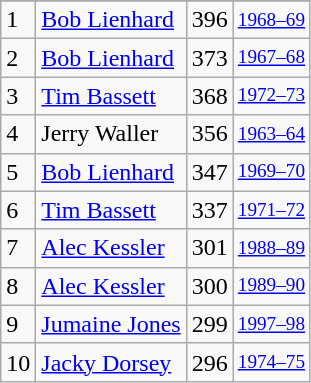<table class="wikitable">
<tr>
</tr>
<tr>
<td>1</td>
<td><a href='#'>Bob Lienhard</a></td>
<td>396</td>
<td style="font-size:80%;"><a href='#'>1968–69</a></td>
</tr>
<tr>
<td>2</td>
<td><a href='#'>Bob Lienhard</a></td>
<td>373</td>
<td style="font-size:80%;"><a href='#'>1967–68</a></td>
</tr>
<tr>
<td>3</td>
<td><a href='#'>Tim Bassett</a></td>
<td>368</td>
<td style="font-size:80%;"><a href='#'>1972–73</a></td>
</tr>
<tr>
<td>4</td>
<td>Jerry Waller</td>
<td>356</td>
<td style="font-size:80%;"><a href='#'>1963–64</a></td>
</tr>
<tr>
<td>5</td>
<td><a href='#'>Bob Lienhard</a></td>
<td>347</td>
<td style="font-size:80%;"><a href='#'>1969–70</a></td>
</tr>
<tr>
<td>6</td>
<td><a href='#'>Tim Bassett</a></td>
<td>337</td>
<td style="font-size:80%;"><a href='#'>1971–72</a></td>
</tr>
<tr>
<td>7</td>
<td><a href='#'>Alec Kessler</a></td>
<td>301</td>
<td style="font-size:80%;"><a href='#'>1988–89</a></td>
</tr>
<tr>
<td>8</td>
<td><a href='#'>Alec Kessler</a></td>
<td>300</td>
<td style="font-size:80%;"><a href='#'>1989–90</a></td>
</tr>
<tr>
<td>9</td>
<td><a href='#'>Jumaine Jones</a></td>
<td>299</td>
<td style="font-size:80%;"><a href='#'>1997–98</a></td>
</tr>
<tr>
<td>10</td>
<td><a href='#'>Jacky Dorsey</a></td>
<td>296</td>
<td style="font-size:80%;"><a href='#'>1974–75</a></td>
</tr>
</table>
